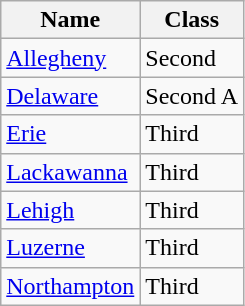<table class="wikitable sortable">
<tr>
<th>Name</th>
<th>Class</th>
</tr>
<tr>
<td><a href='#'>Allegheny</a></td>
<td>Second</td>
</tr>
<tr>
<td><a href='#'>Delaware</a></td>
<td>Second A</td>
</tr>
<tr>
<td><a href='#'>Erie</a></td>
<td>Third</td>
</tr>
<tr>
<td><a href='#'>Lackawanna</a></td>
<td>Third</td>
</tr>
<tr>
<td><a href='#'>Lehigh</a></td>
<td>Third</td>
</tr>
<tr>
<td><a href='#'>Luzerne</a></td>
<td>Third</td>
</tr>
<tr>
<td><a href='#'>Northampton</a></td>
<td>Third</td>
</tr>
</table>
